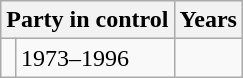<table class="wikitable">
<tr>
<th colspan="2">Party in control</th>
<th>Years</th>
</tr>
<tr>
<td></td>
<td>1973–1996</td>
</tr>
</table>
